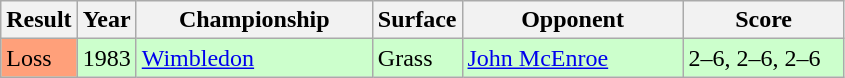<table class="sortable wikitable">
<tr>
<th>Result</th>
<th>Year</th>
<th style="width:150px">Championship</th>
<th style="width:50px">Surface</th>
<th style="width:140px">Opponent</th>
<th style="width:100px" class=unsortable>Score</th>
</tr>
<tr style="background:#CCFFCC;">
<td style="background:#ffa07a;">Loss</td>
<td>1983</td>
<td><a href='#'>Wimbledon</a></td>
<td>Grass</td>
<td> <a href='#'>John McEnroe</a></td>
<td>2–6, 2–6, 2–6</td>
</tr>
</table>
